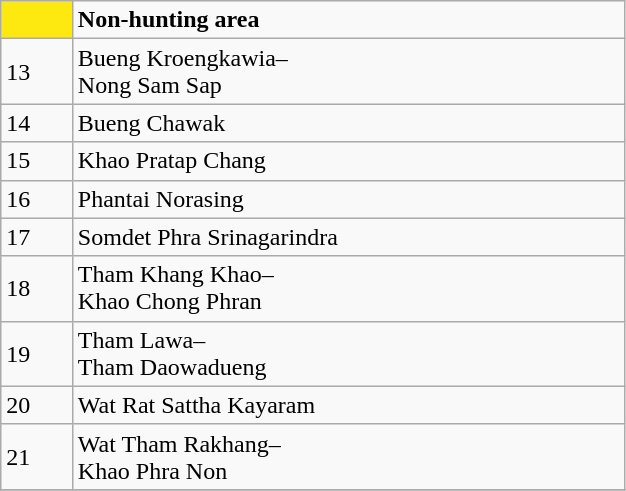<table class= "wikitable" style= "width:33%; display:inline-table;">
<tr>
<td style="width:3%; background:#FDE910;"> </td>
<td style="width:30%;"><strong>Non-hunting area</strong></td>
</tr>
<tr>
<td>13</td>
<td>Bueng Kroengkawia–<br>Nong Sam Sap</td>
</tr>
<tr>
<td>14</td>
<td>Bueng Chawak</td>
</tr>
<tr>
<td>15</td>
<td>Khao Pratap Chang</td>
</tr>
<tr>
<td>16</td>
<td>Phantai Norasing</td>
</tr>
<tr>
<td>17</td>
<td>Somdet Phra Srinagarindra</td>
</tr>
<tr>
<td>18</td>
<td>Tham Khang Khao–<br>Khao Chong Phran</td>
</tr>
<tr>
<td>19</td>
<td>Tham Lawa–<br>Tham Daowadueng</td>
</tr>
<tr>
<td>20</td>
<td>Wat Rat Sattha Kayaram</td>
</tr>
<tr>
<td>21</td>
<td>Wat Tham Rakhang–<br>Khao Phra Non</td>
</tr>
<tr>
</tr>
</table>
